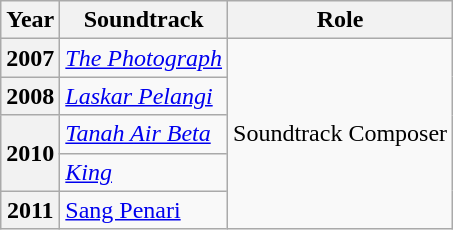<table class="wikitable">
<tr>
<th>Year</th>
<th>Soundtrack</th>
<th>Role</th>
</tr>
<tr>
<th><strong>2007</strong></th>
<td><em><a href='#'>The Photograph</a></em></td>
<td rowspan="5">Soundtrack Composer</td>
</tr>
<tr>
<th><strong>2008</strong></th>
<td><em><a href='#'>Laskar Pelangi</a></em></td>
</tr>
<tr>
<th rowspan="2"><strong>2010</strong></th>
<td><em><a href='#'>Tanah Air Beta</a></em></td>
</tr>
<tr>
<td><em><a href='#'>King</a></em></td>
</tr>
<tr>
<th><strong>2011</strong></th>
<td><a href='#'>Sang Penari</a></td>
</tr>
</table>
